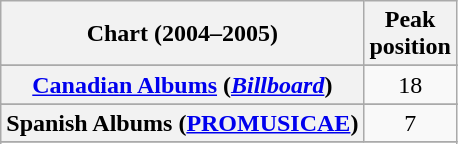<table class="wikitable sortable plainrowheaders">
<tr>
<th>Chart (2004–2005)</th>
<th>Peak<br>position</th>
</tr>
<tr>
</tr>
<tr>
</tr>
<tr>
</tr>
<tr>
</tr>
<tr>
<th scope="row"><a href='#'>Canadian Albums</a> (<a href='#'><em>Billboard</em></a>)</th>
<td style="text-align:center">18</td>
</tr>
<tr>
</tr>
<tr>
</tr>
<tr>
</tr>
<tr>
</tr>
<tr>
</tr>
<tr>
</tr>
<tr>
</tr>
<tr>
</tr>
<tr>
</tr>
<tr>
</tr>
<tr>
</tr>
<tr>
</tr>
<tr>
</tr>
<tr>
<th scope="row">Spanish Albums (<a href='#'>PROMUSICAE</a>)</th>
<td align="center">7</td>
</tr>
<tr>
</tr>
<tr>
</tr>
<tr>
</tr>
<tr>
</tr>
</table>
